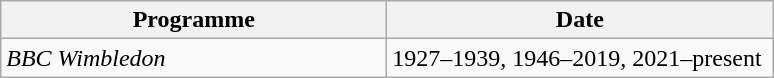<table class="wikitable">
<tr>
<th width=250>Programme</th>
<th width=250>Date</th>
</tr>
<tr>
<td><em>BBC Wimbledon</em></td>
<td>1927–1939, 1946–2019, 2021–present</td>
</tr>
</table>
